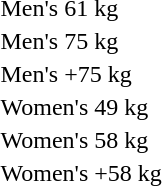<table>
<tr>
<td rowspan=2>Men's 61 kg<br></td>
<td rowspan=2></td>
<td rowspan=2></td>
<td></td>
</tr>
<tr>
<td></td>
</tr>
<tr>
<td rowspan=2>Men's 75 kg<br></td>
<td rowspan=2></td>
<td rowspan=2></td>
<td></td>
</tr>
<tr>
<td></td>
</tr>
<tr>
<td rowspan=2>Men's +75 kg<br></td>
<td rowspan=2></td>
<td rowspan=2></td>
<td></td>
</tr>
<tr>
<td></td>
</tr>
<tr>
<td rowspan=2>Women's 49 kg<br></td>
<td rowspan=2></td>
<td rowspan=2></td>
<td></td>
</tr>
<tr>
<td></td>
</tr>
<tr>
<td rowspan=2>Women's 58 kg<br></td>
<td rowspan=2></td>
<td rowspan=2></td>
<td></td>
</tr>
<tr>
<td></td>
</tr>
<tr>
<td rowspan=2>Women's +58 kg<br></td>
<td rowspan=2></td>
<td rowspan=2></td>
<td></td>
</tr>
<tr>
<td></td>
</tr>
</table>
